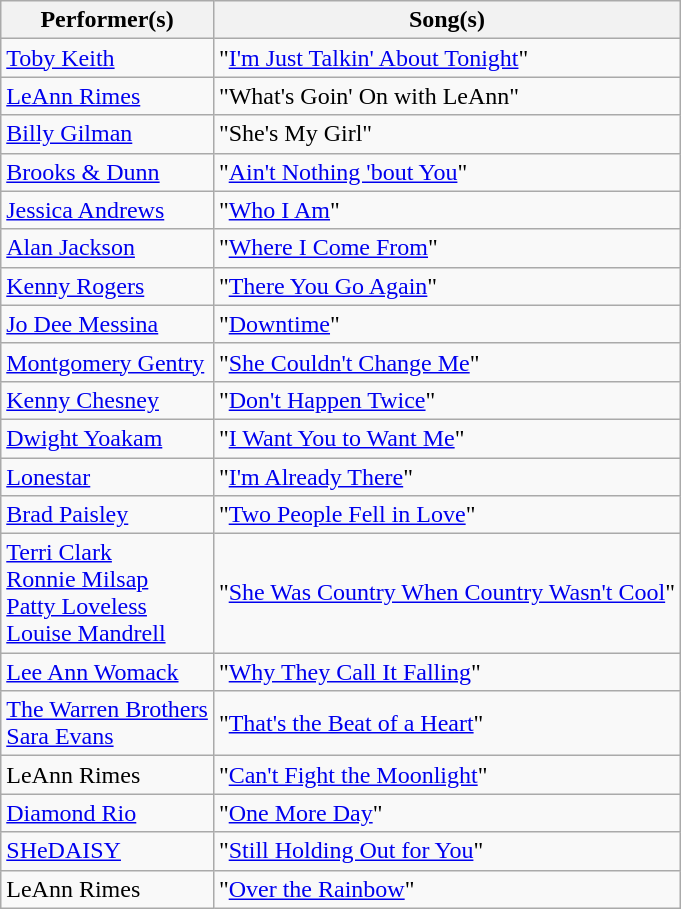<table class="wikitable">
<tr>
<th>Performer(s)</th>
<th>Song(s)</th>
</tr>
<tr>
<td><a href='#'>Toby Keith</a></td>
<td>"<a href='#'>I'm Just Talkin' About Tonight</a>"</td>
</tr>
<tr>
<td><a href='#'>LeAnn Rimes</a></td>
<td>"What's Goin' On with LeAnn"</td>
</tr>
<tr>
<td><a href='#'>Billy Gilman</a></td>
<td>"She's My Girl"</td>
</tr>
<tr>
<td><a href='#'>Brooks & Dunn</a></td>
<td>"<a href='#'>Ain't Nothing 'bout You</a>"</td>
</tr>
<tr>
<td><a href='#'>Jessica Andrews</a></td>
<td>"<a href='#'>Who I Am</a>"</td>
</tr>
<tr>
<td><a href='#'>Alan Jackson</a></td>
<td>"<a href='#'>Where I Come From</a>"</td>
</tr>
<tr>
<td><a href='#'>Kenny Rogers</a></td>
<td>"<a href='#'>There You Go Again</a>"</td>
</tr>
<tr>
<td><a href='#'>Jo Dee Messina</a></td>
<td>"<a href='#'>Downtime</a>"</td>
</tr>
<tr>
<td><a href='#'>Montgomery Gentry</a></td>
<td>"<a href='#'>She Couldn't Change Me</a>"</td>
</tr>
<tr>
<td><a href='#'>Kenny Chesney</a></td>
<td>"<a href='#'>Don't Happen Twice</a>"</td>
</tr>
<tr>
<td><a href='#'>Dwight Yoakam</a></td>
<td>"<a href='#'>I Want You to Want Me</a>"</td>
</tr>
<tr>
<td><a href='#'>Lonestar</a></td>
<td>"<a href='#'>I'm Already There</a>"</td>
</tr>
<tr>
<td><a href='#'>Brad Paisley</a></td>
<td>"<a href='#'>Two People Fell in Love</a>"</td>
</tr>
<tr>
<td><a href='#'>Terri Clark</a><br><a href='#'>Ronnie Milsap</a><br><a href='#'>Patty Loveless</a><br><a href='#'>Louise Mandrell</a></td>
<td>"<a href='#'>She Was Country When Country Wasn't Cool</a>"</td>
</tr>
<tr>
<td><a href='#'>Lee Ann Womack</a></td>
<td>"<a href='#'>Why They Call It Falling</a>"</td>
</tr>
<tr>
<td><a href='#'>The Warren Brothers</a><br><a href='#'>Sara Evans</a></td>
<td>"<a href='#'>That's the Beat of a Heart</a>"</td>
</tr>
<tr>
<td>LeAnn Rimes</td>
<td>"<a href='#'>Can't Fight the Moonlight</a>"</td>
</tr>
<tr>
<td><a href='#'>Diamond Rio</a></td>
<td>"<a href='#'>One More Day</a>"</td>
</tr>
<tr>
<td><a href='#'>SHeDAISY</a></td>
<td>"<a href='#'>Still Holding Out for You</a>"</td>
</tr>
<tr>
<td>LeAnn Rimes</td>
<td>"<a href='#'>Over the Rainbow</a>"</td>
</tr>
</table>
